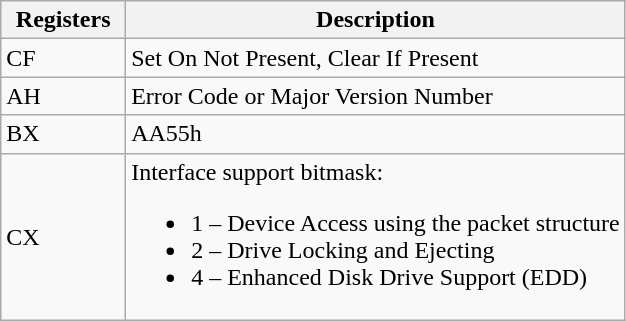<table class="wikitable">
<tr ---->
<th>Registers</th>
<th>Description</th>
</tr>
<tr ---->
<td width="20%">CF</td>
<td width="80%">Set On Not Present, Clear If Present</td>
</tr>
<tr ---->
<td width="20%">AH</td>
<td width="80%">Error Code or Major Version Number</td>
</tr>
<tr ---->
<td width="20%">BX</td>
<td width="80%">AA55h</td>
</tr>
<tr ---->
<td width="20%">CX</td>
<td width="80%">Interface support bitmask:<br><ul><li>1 – Device Access using the packet structure</li><li>2 – Drive Locking and Ejecting</li><li>4 – Enhanced Disk Drive Support (EDD)</li></ul></td>
</tr>
</table>
